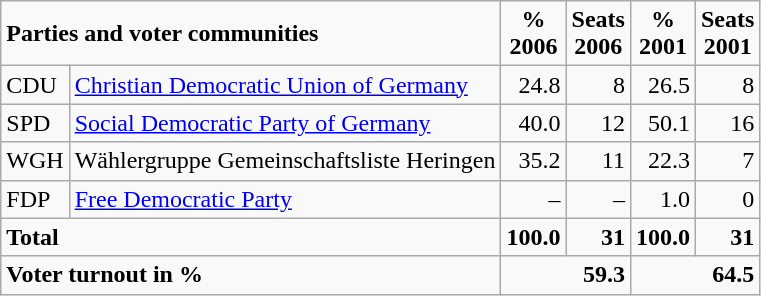<table class="wikitable">
<tr --  class="hintergrundfarbe5">
<td colspan="2"><strong>Parties and voter communities</strong></td>
<td align="center"><strong>%<br>2006</strong></td>
<td align="center"><strong>Seats<br>2006</strong></td>
<td align="center"><strong>%<br>2001</strong></td>
<td align="center"><strong>Seats<br>2001</strong></td>
</tr>
<tr --->
<td>CDU</td>
<td><a href='#'>Christian Democratic Union of Germany</a></td>
<td align="right">24.8</td>
<td align="right">8</td>
<td align="right">26.5</td>
<td align="right">8</td>
</tr>
<tr --->
<td>SPD</td>
<td><a href='#'>Social Democratic Party of Germany</a></td>
<td align="right">40.0</td>
<td align="right">12</td>
<td align="right">50.1</td>
<td align="right">16</td>
</tr>
<tr --->
<td>WGH</td>
<td>Wählergruppe Gemeinschaftsliste Heringen</td>
<td align="right">35.2</td>
<td align="right">11</td>
<td align="right">22.3</td>
<td align="right">7</td>
</tr>
<tr --->
<td>FDP</td>
<td><a href='#'>Free Democratic Party</a></td>
<td align="right">–</td>
<td align="right">–</td>
<td align="right">1.0</td>
<td align="right">0</td>
</tr>
<tr -- class="hintergrundfarbe5">
<td colspan="2"><strong>Total</strong></td>
<td align="right"><strong>100.0</strong></td>
<td align="right"><strong>31</strong></td>
<td align="right"><strong>100.0</strong></td>
<td align="right"><strong>31</strong></td>
</tr>
<tr -- class="hintergrundfarbe5">
<td colspan="2"><strong>Voter turnout in %</strong></td>
<td colspan="2" align="right"><strong>59.3</strong></td>
<td colspan="2" align="right"><strong>64.5</strong></td>
</tr>
</table>
